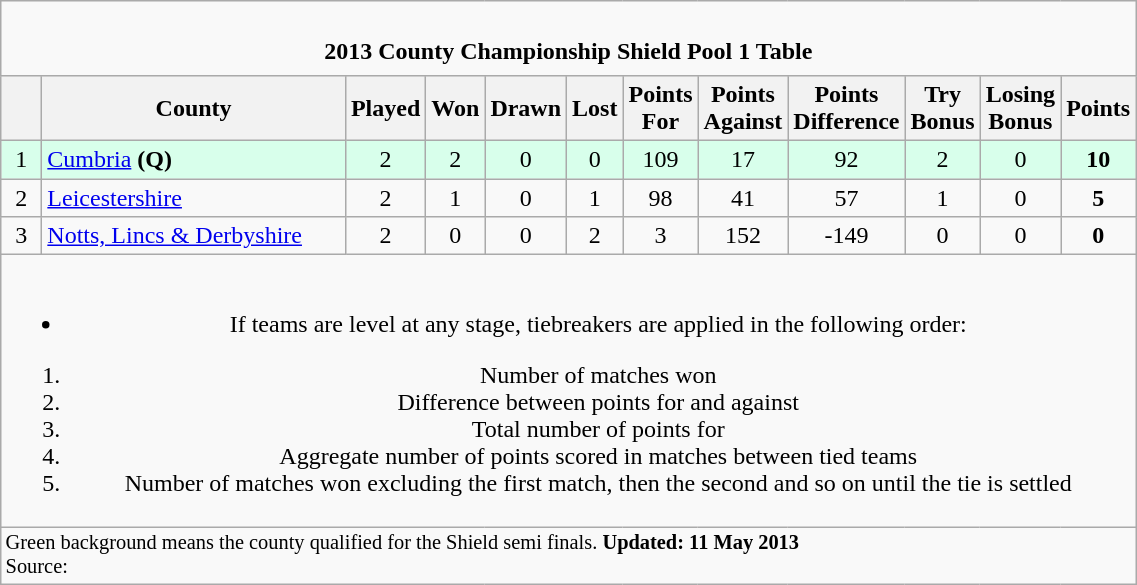<table class="wikitable" style="text-align: center;">
<tr>
<td colspan="15" cellpadding="0" cellspacing="0"><br><table border="0" width="100%" cellpadding="0" cellspacing="0">
<tr>
<td width=20% style="border:0px"></td>
<td style="border:0px"><strong>2013 County Championship Shield Pool 1 Table</strong></td>
<td width=20% style="border:0px" align=right></td>
</tr>
</table>
</td>
</tr>
<tr>
<th bgcolor="#efefef" width="20"></th>
<th bgcolor="#efefef" width="195">County</th>
<th bgcolor="#efefef" width="20">Played</th>
<th bgcolor="#efefef" width="20">Won</th>
<th bgcolor="#efefef" width="20">Drawn</th>
<th bgcolor="#efefef" width="20">Lost</th>
<th bgcolor="#efefef" width="20">Points For</th>
<th bgcolor="#efefef" width="20">Points Against</th>
<th bgcolor="#efefef" width="20">Points Difference</th>
<th bgcolor="#efefef" width="20">Try Bonus</th>
<th bgcolor="#efefef" width="20">Losing Bonus</th>
<th bgcolor="#efefef" width="20">Points</th>
</tr>
<tr bgcolor=#d8ffeb align=center>
<td>1</td>
<td style="text-align:left;"><a href='#'>Cumbria</a> <strong>(Q)</strong></td>
<td>2</td>
<td>2</td>
<td>0</td>
<td>0</td>
<td>109</td>
<td>17</td>
<td>92</td>
<td>2</td>
<td>0</td>
<td><strong>10</strong></td>
</tr>
<tr>
<td>2</td>
<td style="text-align:left;"><a href='#'>Leicestershire</a></td>
<td>2</td>
<td>1</td>
<td>0</td>
<td>1</td>
<td>98</td>
<td>41</td>
<td>57</td>
<td>1</td>
<td>0</td>
<td><strong>5</strong></td>
</tr>
<tr>
<td>3</td>
<td style="text-align:left;"><a href='#'>Notts, Lincs & Derbyshire</a></td>
<td>2</td>
<td>0</td>
<td>0</td>
<td>2</td>
<td>3</td>
<td>152</td>
<td>-149</td>
<td>0</td>
<td>0</td>
<td><strong>0</strong></td>
</tr>
<tr>
<td colspan="15"><br><ul><li>If teams are level at any stage, tiebreakers are applied in the following order:</li></ul><ol><li>Number of matches won</li><li>Difference between points for and against</li><li>Total number of points for</li><li>Aggregate number of points scored in matches between tied teams</li><li>Number of matches won excluding the first match, then the second and so on until the tie is settled</li></ol></td>
</tr>
<tr | style="text-align:left;" |>
<td colspan="15" style="border:0px;font-size:85%;"><span>Green background</span> means the county qualified for the Shield semi finals. <strong>Updated: 11 May 2013</strong><br>Source: </td>
</tr>
</table>
